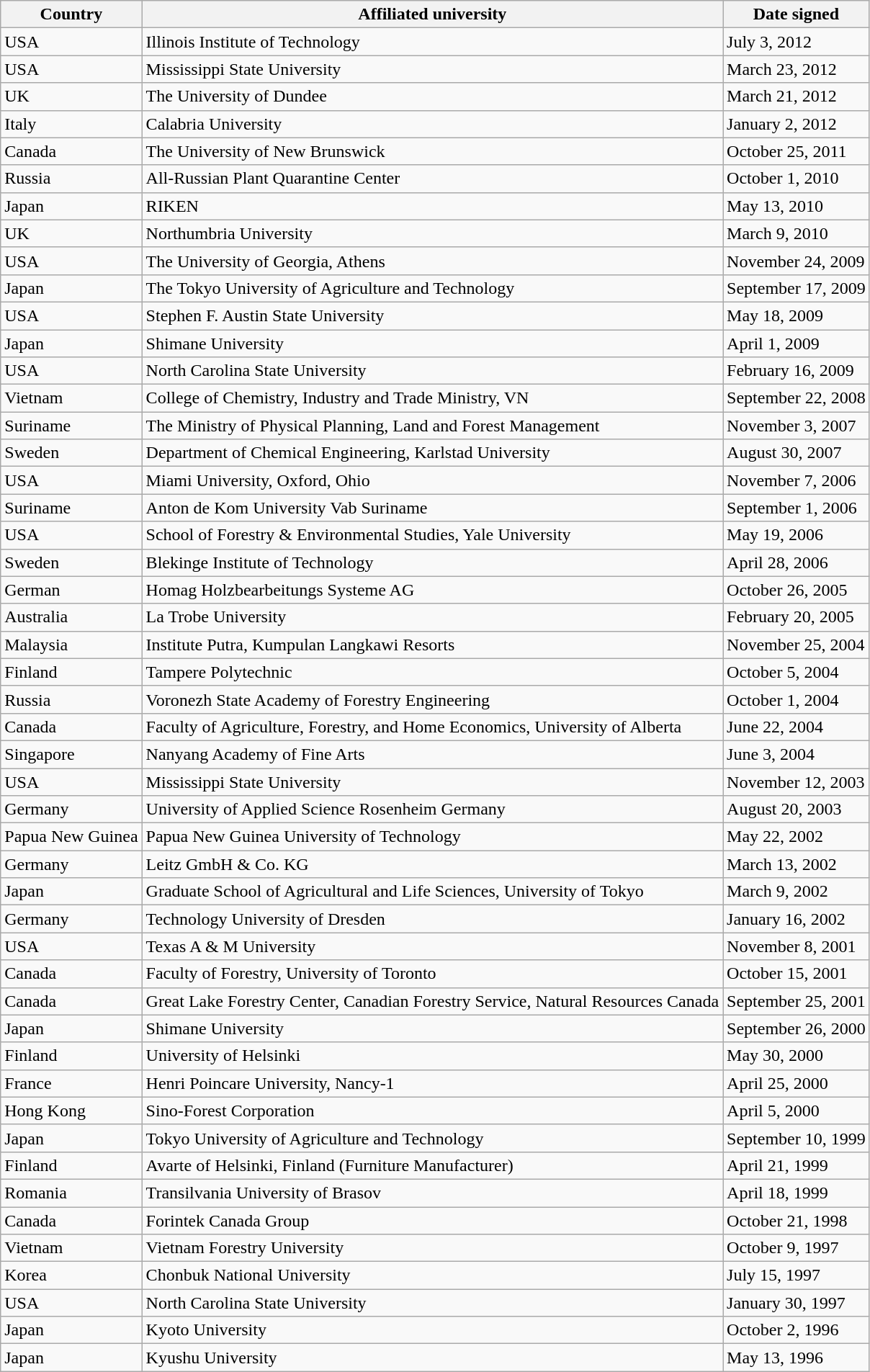<table class="wikitable">
<tr>
<th>Country</th>
<th>Affiliated university</th>
<th>Date signed</th>
</tr>
<tr>
<td>USA</td>
<td>Illinois Institute of Technology</td>
<td>July 3, 2012</td>
</tr>
<tr>
<td>USA</td>
<td>Mississippi State University</td>
<td>March 23, 2012</td>
</tr>
<tr>
<td>UK</td>
<td>The University of Dundee</td>
<td>March 21, 2012</td>
</tr>
<tr>
<td>Italy</td>
<td>Calabria University</td>
<td>January 2, 2012</td>
</tr>
<tr>
<td>Canada</td>
<td>The University of New Brunswick</td>
<td>October 25, 2011</td>
</tr>
<tr>
<td>Russia</td>
<td>All-Russian Plant Quarantine Center</td>
<td>October 1, 2010</td>
</tr>
<tr>
<td>Japan</td>
<td>RIKEN</td>
<td>May 13, 2010</td>
</tr>
<tr>
<td>UK</td>
<td>Northumbria University</td>
<td>March 9, 2010</td>
</tr>
<tr>
<td>USA</td>
<td>The University of Georgia, Athens</td>
<td>November 24, 2009</td>
</tr>
<tr>
<td>Japan</td>
<td>The Tokyo University of Agriculture and Technology</td>
<td>September 17, 2009</td>
</tr>
<tr>
<td>USA</td>
<td>Stephen F. Austin State University</td>
<td>May 18, 2009</td>
</tr>
<tr>
<td>Japan</td>
<td>Shimane University</td>
<td>April 1, 2009</td>
</tr>
<tr>
<td>USA</td>
<td>North Carolina State University</td>
<td>February 16, 2009</td>
</tr>
<tr>
<td>Vietnam</td>
<td>College of Chemistry, Industry and Trade Ministry, VN</td>
<td>September 22, 2008</td>
</tr>
<tr>
<td>Suriname</td>
<td>The Ministry of Physical Planning, Land and Forest Management</td>
<td>November 3, 2007</td>
</tr>
<tr>
<td>Sweden</td>
<td>Department of Chemical Engineering, Karlstad University</td>
<td>August 30, 2007</td>
</tr>
<tr>
<td>USA</td>
<td>Miami University, Oxford, Ohio</td>
<td>November 7, 2006</td>
</tr>
<tr>
<td>Suriname</td>
<td>Anton de Kom University Vab Suriname</td>
<td>September 1, 2006</td>
</tr>
<tr>
<td>USA</td>
<td>School of Forestry & Environmental Studies, Yale University</td>
<td>May 19, 2006</td>
</tr>
<tr>
<td>Sweden</td>
<td>Blekinge Institute of Technology</td>
<td>April 28, 2006</td>
</tr>
<tr>
<td>German</td>
<td>Homag Holzbearbeitungs Systeme AG</td>
<td>October 26, 2005</td>
</tr>
<tr>
<td>Australia</td>
<td>La Trobe University</td>
<td>February 20, 2005</td>
</tr>
<tr>
<td>Malaysia</td>
<td>Institute Putra, Kumpulan Langkawi Resorts</td>
<td>November 25, 2004</td>
</tr>
<tr>
<td>Finland</td>
<td>Tampere Polytechnic</td>
<td>October 5, 2004</td>
</tr>
<tr>
<td>Russia</td>
<td>Voronezh State Academy of Forestry Engineering</td>
<td>October 1, 2004</td>
</tr>
<tr>
<td>Canada</td>
<td>Faculty of Agriculture, Forestry, and Home Economics, University of Alberta</td>
<td>June 22, 2004</td>
</tr>
<tr>
<td>Singapore</td>
<td>Nanyang Academy of Fine Arts</td>
<td>June 3, 2004</td>
</tr>
<tr>
<td>USA</td>
<td>Mississippi State University</td>
<td>November 12, 2003</td>
</tr>
<tr>
<td>Germany</td>
<td>University of Applied Science Rosenheim Germany</td>
<td>August 20, 2003</td>
</tr>
<tr>
<td>Papua New Guinea</td>
<td>Papua New Guinea University of Technology</td>
<td>May 22, 2002</td>
</tr>
<tr>
<td>Germany</td>
<td>Leitz GmbH & Co. KG</td>
<td>March 13, 2002</td>
</tr>
<tr>
<td>Japan</td>
<td>Graduate School of Agricultural and Life Sciences, University of Tokyo</td>
<td>March 9, 2002</td>
</tr>
<tr>
<td>Germany</td>
<td>Technology University of Dresden</td>
<td>January 16, 2002</td>
</tr>
<tr>
<td>USA</td>
<td>Texas A & M University</td>
<td>November 8, 2001</td>
</tr>
<tr>
<td>Canada</td>
<td>Faculty of Forestry, University of Toronto</td>
<td>October 15, 2001</td>
</tr>
<tr>
<td>Canada</td>
<td>Great Lake Forestry Center, Canadian Forestry Service, Natural Resources Canada</td>
<td>September 25, 2001</td>
</tr>
<tr>
<td>Japan</td>
<td>Shimane University</td>
<td>September 26, 2000</td>
</tr>
<tr>
<td>Finland</td>
<td>University of Helsinki</td>
<td>May 30, 2000</td>
</tr>
<tr>
<td>France</td>
<td>Henri Poincare University, Nancy-1</td>
<td>April 25, 2000</td>
</tr>
<tr>
<td>Hong Kong</td>
<td>Sino-Forest Corporation</td>
<td>April 5, 2000</td>
</tr>
<tr>
<td>Japan</td>
<td>Tokyo University of Agriculture and Technology</td>
<td>September 10, 1999</td>
</tr>
<tr>
<td>Finland</td>
<td>Avarte of Helsinki, Finland (Furniture Manufacturer)</td>
<td>April 21, 1999</td>
</tr>
<tr>
<td>Romania</td>
<td>Transilvania University of Brasov</td>
<td>April 18, 1999</td>
</tr>
<tr>
<td>Canada</td>
<td>Forintek Canada Group</td>
<td>October 21, 1998</td>
</tr>
<tr>
<td>Vietnam</td>
<td>Vietnam Forestry University</td>
<td>October 9, 1997</td>
</tr>
<tr>
<td>Korea</td>
<td>Chonbuk National University</td>
<td>July 15, 1997</td>
</tr>
<tr>
<td>USA</td>
<td>North Carolina State University</td>
<td>January 30, 1997</td>
</tr>
<tr>
<td>Japan</td>
<td>Kyoto University</td>
<td>October 2, 1996</td>
</tr>
<tr>
<td>Japan</td>
<td>Kyushu University</td>
<td>May 13, 1996</td>
</tr>
</table>
